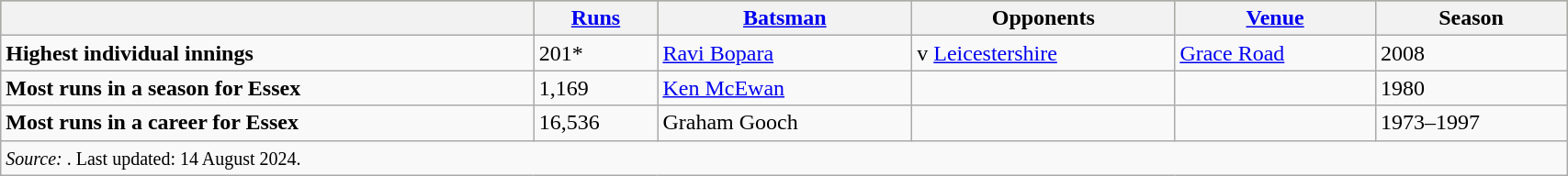<table class="wikitable" width=90%>
<tr bgcolor=#bdb76b>
<th></th>
<th><a href='#'>Runs</a></th>
<th><a href='#'>Batsman</a></th>
<th>Opponents</th>
<th><a href='#'>Venue</a></th>
<th>Season</th>
</tr>
<tr>
<td><strong>Highest individual innings</strong></td>
<td>201*</td>
<td> <a href='#'>Ravi Bopara</a></td>
<td>v <a href='#'>Leicestershire</a></td>
<td><a href='#'>Grace Road</a></td>
<td>2008</td>
</tr>
<tr>
<td><strong>Most runs in a season for Essex</strong></td>
<td>1,169</td>
<td> <a href='#'>Ken McEwan</a></td>
<td></td>
<td></td>
<td>1980</td>
</tr>
<tr>
<td><strong>Most runs in a career for Essex</strong></td>
<td>16,536</td>
<td> Graham Gooch</td>
<td></td>
<td></td>
<td>1973–1997</td>
</tr>
<tr>
<td colspan=6><small><em>Source: </em>. Last updated: 14 August 2024.</small></td>
</tr>
</table>
